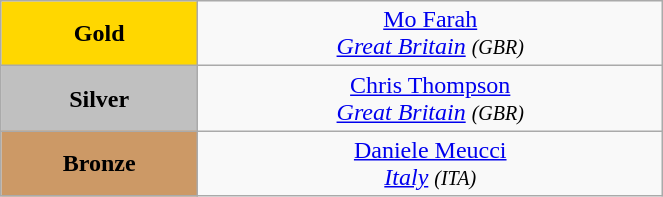<table class="wikitable" style=" text-align:center; " width="35%">
<tr>
<td bgcolor="gold"><strong>Gold</strong></td>
<td> <a href='#'>Mo Farah</a><br><em><a href='#'>Great Britain</a> <small>(GBR)</small></em></td>
</tr>
<tr>
<td bgcolor="silver"><strong>Silver</strong></td>
<td> <a href='#'>Chris Thompson</a><br><em><a href='#'>Great Britain</a> <small>(GBR)</small></em></td>
</tr>
<tr>
<td bgcolor="CC9966"><strong>Bronze</strong></td>
<td> <a href='#'>Daniele Meucci</a><br><em><a href='#'>Italy</a> <small>(ITA)</small></em></td>
</tr>
</table>
